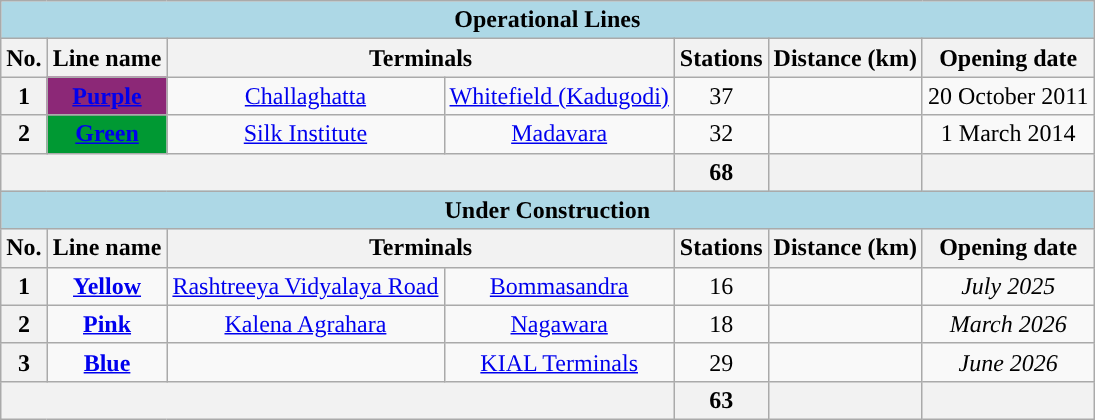<table class="wikitable sortable" align="center" style="text-align:center; style="font-size:85%;margin:auto">
<tr>
<th colspan="7" style="background:#ADD8E6;">Operational Lines</th>
</tr>
<tr>
<th>No.</th>
<th>Line name</th>
<th colspan="2">Terminals</th>
<th>Stations</th>
<th>Distance (km)</th>
<th>Opening date</th>
</tr>
<tr>
<th rowspan="1">1</th>
<td rowspan="1" style="background:#8c2877; text-align: center;"><a href='#'><span><strong>Purple</strong></span></a></td>
<td><a href='#'>Challaghatta</a></td>
<td><a href='#'>Whitefield (Kadugodi)</a></td>
<td style="text-align: center;">37</td>
<td style="text-align: center;"></td>
<td style="text-align:center;">20 October 2011</td>
</tr>
<tr>
<th rowspan="1">2</th>
<td rowspan="1" style="background:#009933; text-align: center;"><a href='#'><span><strong>Green</strong></span></a></td>
<td><a href='#'>Silk Institute</a></td>
<td><a href='#'>Madavara</a></td>
<td style="text-align: center;">32</td>
<td style="text-align: center;"></td>
<td style="text-align:center;">1 March 2014</td>
</tr>
<tr>
<th colspan="4"></th>
<th>68</th>
<th></th>
<th></th>
</tr>
<tr>
<th colspan="7" style="background:#ADD8E6;">Under Construction</th>
</tr>
<tr>
<th>No.</th>
<th>Line name</th>
<th colspan="2">Terminals</th>
<th>Stations</th>
<th>Distance (km)</th>
<th>Opening date</th>
</tr>
<tr>
<th>1</th>
<td rowspan="1" style="background:#"><a href='#'><span><strong>Yellow</strong></span></a></td>
<td><a href='#'>Rashtreeya Vidyalaya Road</a></td>
<td><a href='#'>Bommasandra</a></td>
<td>16</td>
<td></td>
<td><em>July 2025</em></td>
</tr>
<tr>
<th>2</th>
<td rowspan="1" style="background:#"><a href='#'><span><strong>Pink</strong></span></a></td>
<td><a href='#'>Kalena Agrahara</a></td>
<td><a href='#'>Nagawara</a></td>
<td>18</td>
<td></td>
<td><em>March 2026</em></td>
</tr>
<tr>
<th>3</th>
<td rowspan="1" style="background:#"><a href='#'><span><strong>Blue</strong></span></a></td>
<td></td>
<td><a href='#'>KIAL Terminals</a></td>
<td>29</td>
<td></td>
<td><em>June 2026</em></td>
</tr>
<tr>
<th colspan="4"></th>
<th>63</th>
<th></th>
<th></th>
</tr>
</table>
